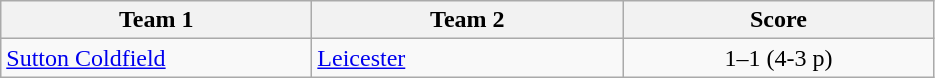<table class="wikitable" style="font-size: 100%">
<tr>
<th width=200>Team 1</th>
<th width=200>Team 2</th>
<th width=200>Score</th>
</tr>
<tr>
<td><a href='#'>Sutton Coldfield</a></td>
<td><a href='#'>Leicester</a></td>
<td align=center>1–1 (4-3 p)</td>
</tr>
</table>
